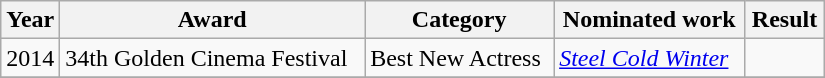<table class="wikitable" style="width:550px">
<tr>
<th width="10">Year</th>
<th>Award</th>
<th>Category</th>
<th>Nominated work</th>
<th>Result</th>
</tr>
<tr>
<td>2014</td>
<td>34th Golden Cinema Festival</td>
<td>Best New Actress</td>
<td><em><a href='#'>Steel Cold Winter</a></em></td>
<td></td>
</tr>
<tr>
</tr>
</table>
